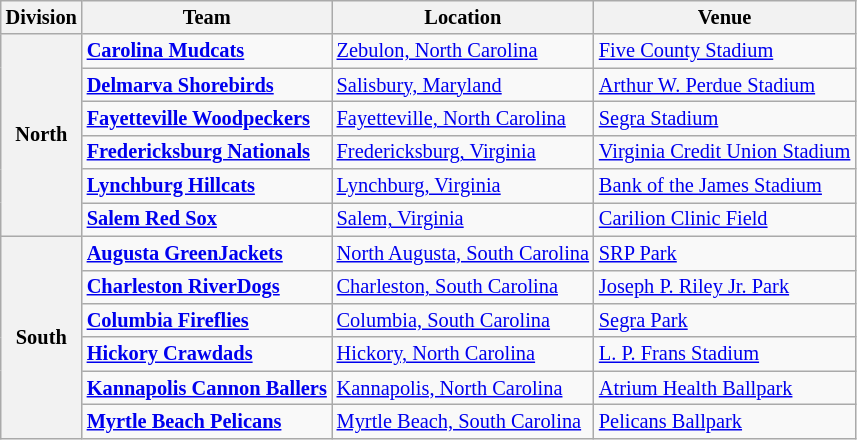<table class="wikitable" style="font-size:85%">
<tr>
<th>Division</th>
<th>Team</th>
<th>Location</th>
<th>Venue</th>
</tr>
<tr>
<th rowspan="6">North</th>
<td><strong><a href='#'>Carolina Mudcats</a></strong></td>
<td><a href='#'>Zebulon, North Carolina</a></td>
<td><a href='#'>Five County Stadium</a></td>
</tr>
<tr>
<td><strong><a href='#'>Delmarva Shorebirds</a></strong></td>
<td><a href='#'>Salisbury, Maryland</a></td>
<td><a href='#'>Arthur W. Perdue Stadium</a></td>
</tr>
<tr>
<td><strong><a href='#'>Fayetteville Woodpeckers</a></strong></td>
<td><a href='#'>Fayetteville, North Carolina</a></td>
<td><a href='#'>Segra Stadium</a></td>
</tr>
<tr>
<td><strong><a href='#'>Fredericksburg Nationals</a></strong></td>
<td><a href='#'>Fredericksburg, Virginia</a></td>
<td><a href='#'>Virginia Credit Union Stadium</a></td>
</tr>
<tr>
<td><strong><a href='#'>Lynchburg Hillcats</a></strong></td>
<td><a href='#'>Lynchburg, Virginia</a></td>
<td><a href='#'>Bank of the James Stadium</a></td>
</tr>
<tr>
<td><strong><a href='#'>Salem Red Sox</a></strong></td>
<td><a href='#'>Salem, Virginia</a></td>
<td><a href='#'>Carilion Clinic Field</a></td>
</tr>
<tr>
<th rowspan="6">South</th>
<td><strong><a href='#'>Augusta GreenJackets</a></strong></td>
<td><a href='#'>North Augusta, South Carolina</a></td>
<td><a href='#'>SRP Park</a></td>
</tr>
<tr>
<td><strong><a href='#'>Charleston RiverDogs</a></strong></td>
<td><a href='#'>Charleston, South Carolina</a></td>
<td><a href='#'>Joseph P. Riley Jr. Park</a></td>
</tr>
<tr>
<td><strong><a href='#'>Columbia Fireflies</a></strong></td>
<td><a href='#'>Columbia, South Carolina</a></td>
<td><a href='#'>Segra Park</a></td>
</tr>
<tr>
<td><strong><a href='#'>Hickory Crawdads</a></strong></td>
<td><a href='#'>Hickory, North Carolina</a></td>
<td><a href='#'>L. P. Frans Stadium</a></td>
</tr>
<tr>
<td><strong><a href='#'>Kannapolis Cannon Ballers</a></strong></td>
<td><a href='#'>Kannapolis, North Carolina</a></td>
<td><a href='#'>Atrium Health Ballpark</a></td>
</tr>
<tr>
<td><strong><a href='#'>Myrtle Beach Pelicans</a></strong></td>
<td><a href='#'>Myrtle Beach, South Carolina</a></td>
<td><a href='#'>Pelicans Ballpark</a></td>
</tr>
</table>
